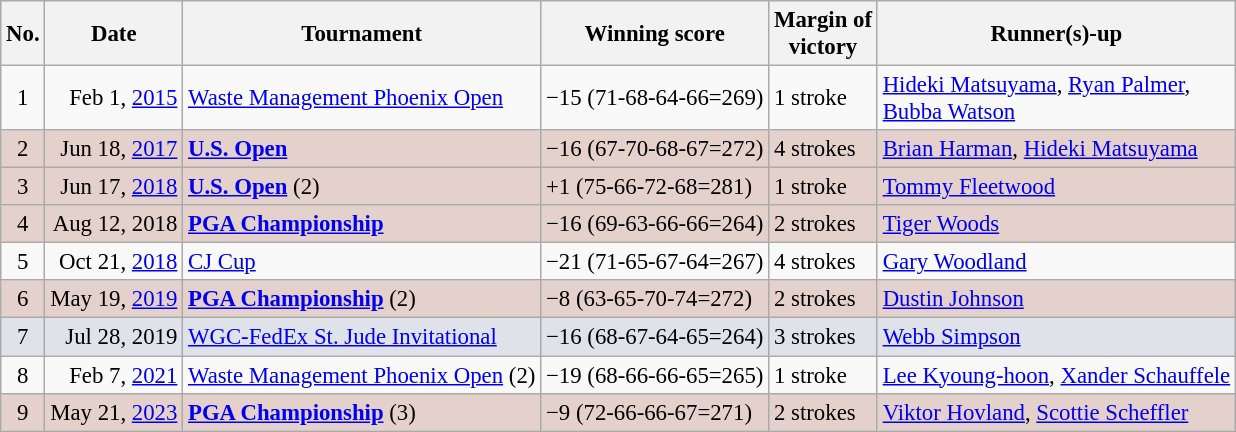<table class="wikitable" style="font-size:95%;">
<tr>
<th>No.</th>
<th>Date</th>
<th>Tournament</th>
<th>Winning score</th>
<th>Margin of<br>victory</th>
<th>Runner(s)-up</th>
</tr>
<tr>
<td align=center>1</td>
<td align=right>Feb 1, <a href='#'>2015</a></td>
<td><a href='#'>Waste Management Phoenix Open</a></td>
<td>−15 (71-68-64-66=269)</td>
<td>1 stroke</td>
<td> <a href='#'>Hideki Matsuyama</a>,  <a href='#'>Ryan Palmer</a>,<br> <a href='#'>Bubba Watson</a></td>
</tr>
<tr style="background:#e5d1cb;">
<td align=center>2</td>
<td align=right>Jun 18, <a href='#'>2017</a></td>
<td><strong><a href='#'>U.S. Open</a></strong></td>
<td>−16 (67-70-68-67=272)</td>
<td>4 strokes</td>
<td> <a href='#'>Brian Harman</a>,  <a href='#'>Hideki Matsuyama</a></td>
</tr>
<tr style="background:#e5d1cb;">
<td align=center>3</td>
<td align=right>Jun 17, <a href='#'>2018</a></td>
<td><strong><a href='#'>U.S. Open</a></strong> (2)</td>
<td>+1 (75-66-72-68=281)</td>
<td>1 stroke</td>
<td> <a href='#'>Tommy Fleetwood</a></td>
</tr>
<tr style="background:#e5d1cb;">
<td align=center>4</td>
<td align=right>Aug 12, 2018</td>
<td><strong><a href='#'>PGA Championship</a></strong></td>
<td>−16 (69-63-66-66=264)</td>
<td>2 strokes</td>
<td> <a href='#'>Tiger Woods</a></td>
</tr>
<tr>
<td align=center>5</td>
<td align=right>Oct 21, <a href='#'>2018</a></td>
<td><a href='#'>CJ Cup</a></td>
<td>−21 (71-65-67-64=267)</td>
<td>4 strokes</td>
<td> <a href='#'>Gary Woodland</a></td>
</tr>
<tr style="background:#e5d1cb;">
<td align=center>6</td>
<td align=right>May 19, <a href='#'>2019</a></td>
<td><strong><a href='#'>PGA Championship</a></strong> (2)</td>
<td>−8 (63-65-70-74=272)</td>
<td>2 strokes</td>
<td> <a href='#'>Dustin Johnson</a></td>
</tr>
<tr style="background:#dfe2e9">
<td align=center>7</td>
<td align=right>Jul 28, 2019</td>
<td><a href='#'>WGC-FedEx St. Jude Invitational</a></td>
<td>−16 (68-67-64-65=264)</td>
<td>3 strokes</td>
<td> <a href='#'>Webb Simpson</a></td>
</tr>
<tr>
<td align=center>8</td>
<td align=right>Feb 7, <a href='#'>2021</a></td>
<td><a href='#'>Waste Management Phoenix Open</a> (2)</td>
<td>−19 (68-66-66-65=265)</td>
<td>1 stroke</td>
<td> <a href='#'>Lee Kyoung-hoon</a>,  <a href='#'>Xander Schauffele</a></td>
</tr>
<tr style="background:#e5d1cb;">
<td align=center>9</td>
<td align=right>May 21, <a href='#'>2023</a></td>
<td><strong><a href='#'>PGA Championship</a></strong> (3)</td>
<td>−9 (72-66-66-67=271)</td>
<td>2 strokes</td>
<td> <a href='#'>Viktor Hovland</a>,  <a href='#'>Scottie Scheffler</a></td>
</tr>
</table>
